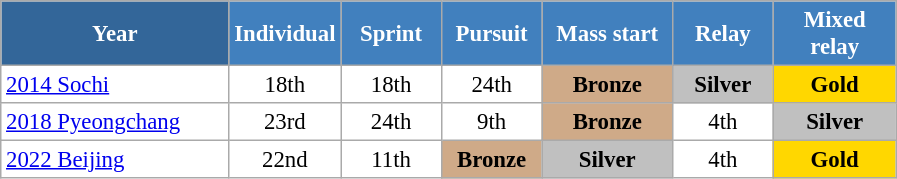<table class="wikitable" style="font-size:95%; text-align:center; border:grey solid 1px; border-collapse:collapse; background:#ffffff;">
<tr>
<th style="background-color:#369; color:white;    width:145px;">Year</th>
<th style="background-color:#4180be; color:white; width:65px;">Individual</th>
<th style="background-color:#4180be; color:white; width:60px;">Sprint</th>
<th style="background-color:#4180be; color:white; width:60px;">Pursuit</th>
<th style="background-color:#4180be; color:white; width:80px;">Mass start</th>
<th style="background-color:#4180be; color:white; width:60px;">Relay</th>
<th style="background-color:#4180be; color:white; width:75px;">Mixed relay</th>
</tr>
<tr>
<td align=left> <a href='#'>2014 Sochi</a></td>
<td>18th</td>
<td>18th</td>
<td>24th</td>
<td style="background:#cfaa88;"><strong>Bronze</strong></td>
<td style="background:silver;"><strong>Silver</strong></td>
<td style="background:gold;"><strong>Gold</strong></td>
</tr>
<tr>
<td align=left> <a href='#'>2018 Pyeongchang</a></td>
<td>23rd</td>
<td>24th</td>
<td>9th</td>
<td style="background:#cfaa88;"><strong>Bronze</strong></td>
<td>4th</td>
<td style="background:silver;"><strong>Silver</strong></td>
</tr>
<tr>
<td align=left> <a href='#'>2022 Beijing</a></td>
<td>22nd</td>
<td>11th</td>
<td style="background:#cfaa88;"><strong>Bronze</strong></td>
<td style="background:silver;"><strong>Silver</strong></td>
<td>4th</td>
<td style="background:gold;"><strong>Gold</strong></td>
</tr>
</table>
